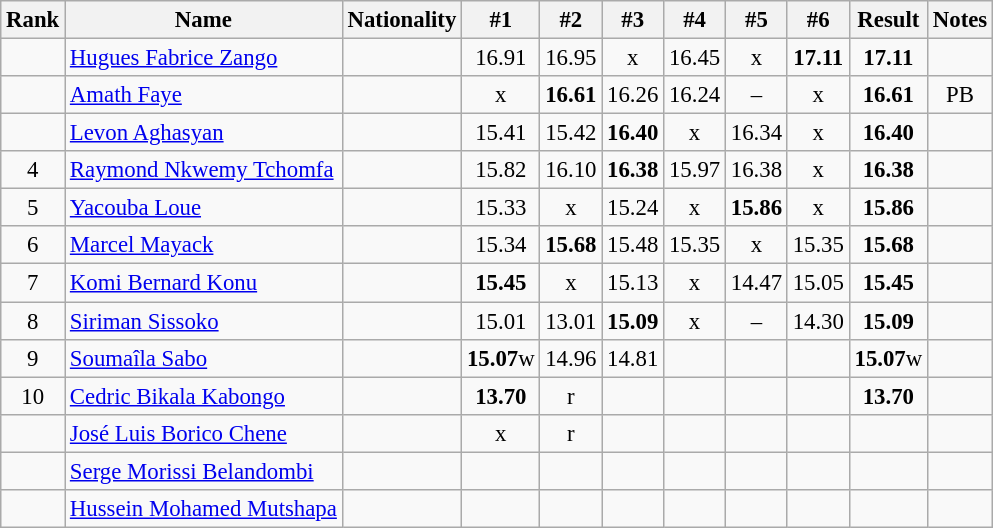<table class="wikitable sortable" style="text-align:center;font-size:95%">
<tr>
<th>Rank</th>
<th>Name</th>
<th>Nationality</th>
<th>#1</th>
<th>#2</th>
<th>#3</th>
<th>#4</th>
<th>#5</th>
<th>#6</th>
<th>Result</th>
<th>Notes</th>
</tr>
<tr>
<td></td>
<td align=left><a href='#'>Hugues Fabrice Zango</a></td>
<td align=left></td>
<td>16.91</td>
<td>16.95</td>
<td>x</td>
<td>16.45</td>
<td>x</td>
<td><strong>17.11</strong></td>
<td><strong>17.11</strong></td>
<td></td>
</tr>
<tr>
<td></td>
<td align=left><a href='#'>Amath Faye</a></td>
<td align=left></td>
<td>x</td>
<td><strong>16.61</strong></td>
<td>16.26</td>
<td>16.24</td>
<td>–</td>
<td>x</td>
<td><strong>16.61</strong></td>
<td>PB</td>
</tr>
<tr>
<td></td>
<td align=left><a href='#'>Levon Aghasyan</a></td>
<td align=left></td>
<td>15.41</td>
<td>15.42</td>
<td><strong>16.40</strong></td>
<td>x</td>
<td>16.34</td>
<td>x</td>
<td><strong>16.40</strong></td>
<td></td>
</tr>
<tr>
<td>4</td>
<td align=left><a href='#'>Raymond Nkwemy Tchomfa</a></td>
<td align=left></td>
<td>15.82</td>
<td>16.10</td>
<td><strong>16.38</strong></td>
<td>15.97</td>
<td>16.38</td>
<td>x</td>
<td><strong>16.38</strong></td>
<td></td>
</tr>
<tr>
<td>5</td>
<td align=left><a href='#'>Yacouba Loue</a></td>
<td align=left></td>
<td>15.33</td>
<td>x</td>
<td>15.24</td>
<td>x</td>
<td><strong>15.86</strong></td>
<td>x</td>
<td><strong>15.86</strong></td>
<td></td>
</tr>
<tr>
<td>6</td>
<td align=left><a href='#'>Marcel Mayack</a></td>
<td align=left></td>
<td>15.34</td>
<td><strong>15.68</strong></td>
<td>15.48</td>
<td>15.35</td>
<td>x</td>
<td>15.35</td>
<td><strong>15.68</strong></td>
<td></td>
</tr>
<tr>
<td>7</td>
<td align=left><a href='#'>Komi Bernard Konu</a></td>
<td align=left></td>
<td><strong>15.45</strong></td>
<td>x</td>
<td>15.13</td>
<td>x</td>
<td>14.47</td>
<td>15.05</td>
<td><strong>15.45</strong></td>
<td></td>
</tr>
<tr>
<td>8</td>
<td align=left><a href='#'>Siriman Sissoko</a></td>
<td align=left></td>
<td>15.01</td>
<td>13.01</td>
<td><strong>15.09</strong></td>
<td>x</td>
<td>–</td>
<td>14.30</td>
<td><strong>15.09</strong></td>
<td></td>
</tr>
<tr>
<td>9</td>
<td align=left><a href='#'>Soumaîla Sabo</a></td>
<td align=left></td>
<td><strong>15.07</strong>w</td>
<td>14.96</td>
<td>14.81</td>
<td></td>
<td></td>
<td></td>
<td><strong>15.07</strong>w</td>
<td></td>
</tr>
<tr>
<td>10</td>
<td align=left><a href='#'>Cedric Bikala Kabongo</a></td>
<td align=left></td>
<td><strong>13.70</strong></td>
<td>r</td>
<td></td>
<td></td>
<td></td>
<td></td>
<td><strong>13.70</strong></td>
<td></td>
</tr>
<tr>
<td></td>
<td align=left><a href='#'>José Luis Borico Chene</a></td>
<td align=left></td>
<td>x</td>
<td>r</td>
<td></td>
<td></td>
<td></td>
<td></td>
<td><strong></strong></td>
<td></td>
</tr>
<tr>
<td></td>
<td align=left><a href='#'>Serge Morissi Belandombi</a></td>
<td align=left></td>
<td></td>
<td></td>
<td></td>
<td></td>
<td></td>
<td></td>
<td><strong></strong></td>
<td></td>
</tr>
<tr>
<td></td>
<td align=left><a href='#'>Hussein Mohamed Mutshapa</a></td>
<td align=left></td>
<td></td>
<td></td>
<td></td>
<td></td>
<td></td>
<td></td>
<td><strong></strong></td>
<td></td>
</tr>
</table>
